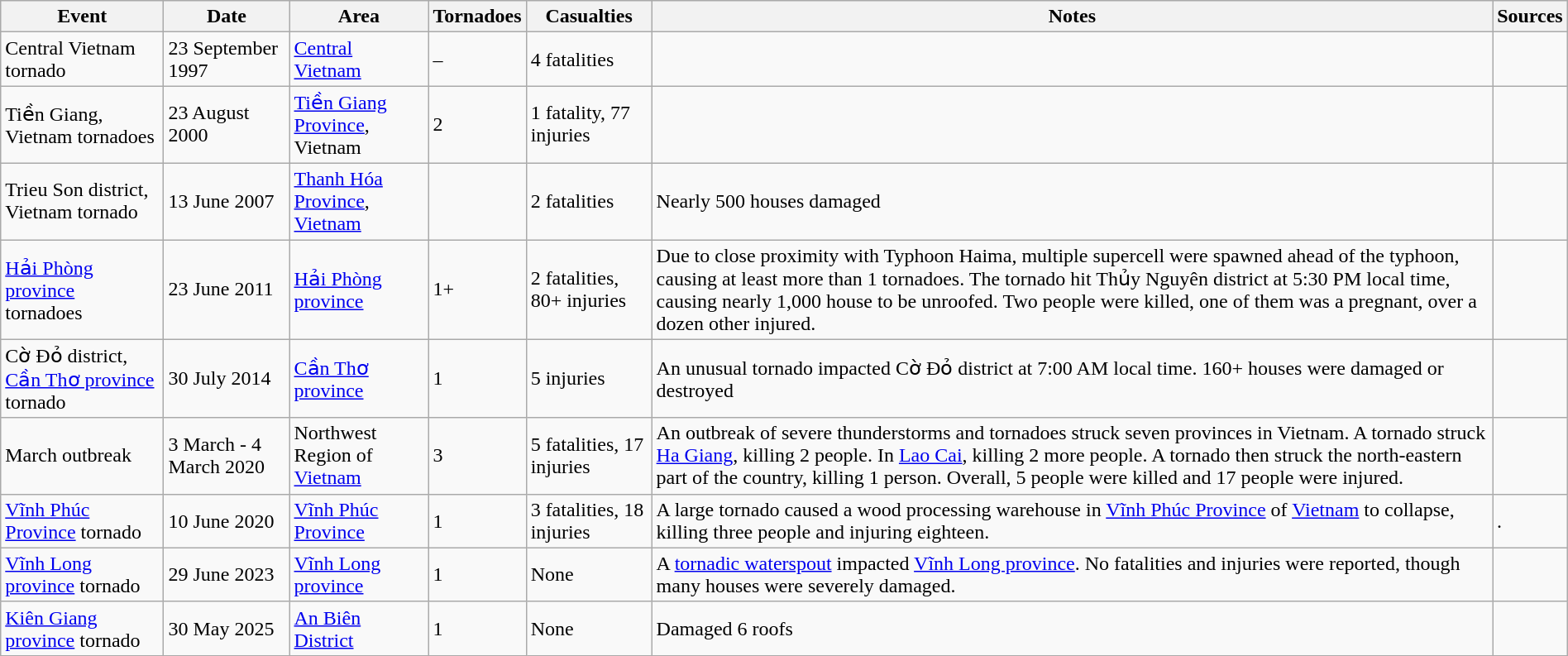<table class="wikitable collapsible sortable" style="width:100%;">
<tr>
<th scope="col" class="unsortable">Event</th>
<th>Date</th>
<th>Area</th>
<th>Tornadoes</th>
<th>Casualties</th>
<th scope="col" class="unsortable">Notes</th>
<th scope="col" class="unsortable">Sources</th>
</tr>
<tr>
<td>Central Vietnam tornado</td>
<td>23 September 1997</td>
<td><a href='#'>Central Vietnam</a></td>
<td>–</td>
<td>4 fatalities</td>
<td></td>
<td></td>
</tr>
<tr>
<td>Tiền Giang, Vietnam tornadoes</td>
<td>23 August 2000</td>
<td><a href='#'>Tiền Giang Province</a>, Vietnam</td>
<td>2</td>
<td>1 fatality, 77 injuries</td>
<td></td>
<td></td>
</tr>
<tr>
<td>Trieu Son district, Vietnam tornado</td>
<td>13 June 2007</td>
<td><a href='#'>Thanh Hóa Province</a>, <a href='#'>Vietnam</a></td>
<td></td>
<td>2 fatalities</td>
<td>Nearly 500 houses damaged</td>
<td></td>
</tr>
<tr>
<td><a href='#'>Hải Phòng province</a><br>tornadoes</td>
<td>23 June 2011</td>
<td><a href='#'>Hải Phòng</a><br><a href='#'>province</a></td>
<td>1+</td>
<td>2 fatalities, 80+ injuries</td>
<td>Due to close proximity with Typhoon Haima, multiple supercell were spawned ahead of the typhoon, causing at least more than 1 tornadoes. The tornado hit Thủy Nguyên district at 5:30 PM local time, causing nearly 1,000 house to be unroofed. Two people were killed, one of them was a pregnant, over a dozen other injured.</td>
<td></td>
</tr>
<tr>
<td>Cờ Đỏ district, <a href='#'>Cần Thơ province</a> tornado</td>
<td>30 July 2014</td>
<td><a href='#'>Cần Thơ province</a></td>
<td>1</td>
<td>5 injuries</td>
<td>An unusual tornado impacted Cờ Đỏ district at 7:00 AM local time. 160+ houses were damaged or destroyed</td>
<td></td>
</tr>
<tr>
<td>March outbreak</td>
<td>3 March - 4 March 2020</td>
<td>Northwest<br>Region of <a href='#'>Vietnam</a></td>
<td>3</td>
<td>5 fatalities, 17 injuries</td>
<td>An outbreak of severe thunderstorms and tornadoes struck seven provinces in Vietnam. A tornado struck <a href='#'>Ha Giang</a>, killing 2 people. In <a href='#'>Lao Cai</a>, killing 2 more people. A tornado then struck the north-eastern part of the country, killing 1 person. Overall, 5 people were killed and 17 people were injured.</td>
<td></td>
</tr>
<tr>
<td><a href='#'>Vĩnh Phúc Province</a> tornado</td>
<td>10 June 2020</td>
<td><a href='#'>Vĩnh Phúc Province</a></td>
<td>1</td>
<td>3 fatalities, 18 injuries</td>
<td>A large tornado caused a wood processing warehouse in <a href='#'>Vĩnh Phúc Province</a> of <a href='#'>Vietnam</a> to collapse, killing three people and injuring eighteen.</td>
<td>.</td>
</tr>
<tr>
<td><a href='#'>Vĩnh Long province</a> tornado</td>
<td>29 June 2023</td>
<td><a href='#'>Vĩnh Long province</a></td>
<td>1</td>
<td>None</td>
<td>A <a href='#'>tornadic waterspout</a> impacted <a href='#'>Vĩnh Long province</a>. No fatalities and injuries were reported, though many houses were severely damaged.</td>
<td></td>
</tr>
<tr>
<td><a href='#'>Kiên Giang province</a> tornado</td>
<td>30 May 2025</td>
<td><a href='#'>An Biên District</a></td>
<td>1</td>
<td>None</td>
<td>Damaged 6 roofs</td>
<td></td>
</tr>
</table>
